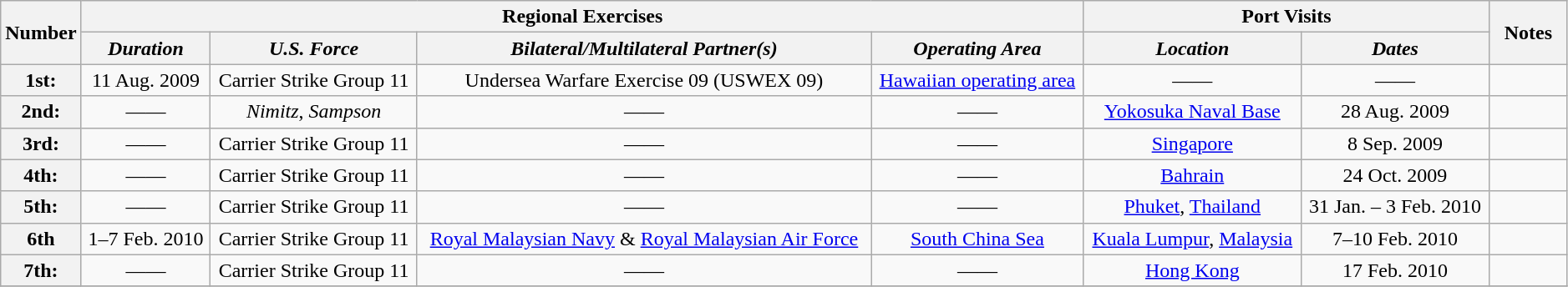<table class="wikitable" style="text-align:center" width=99%>
<tr>
<th rowspan="2" width="5%">Number</th>
<th colspan="4" align="center">Regional Exercises</th>
<th colspan="2" align="center">Port Visits</th>
<th rowspan="2" width="5%">Notes</th>
</tr>
<tr>
<th align="center"><em>Duration</em></th>
<th align="center"><em>U.S. Force</em></th>
<th align="center"><em>Bilateral/Multilateral Partner(s)</em></th>
<th align="center"><em>Operating Area</em></th>
<th align="center"><em>Location</em></th>
<th align="center"><em>Dates</em></th>
</tr>
<tr>
<th>1st:</th>
<td>11 Aug. 2009</td>
<td>Carrier Strike Group 11</td>
<td>Undersea Warfare Exercise 09 (USWEX 09)</td>
<td><a href='#'>Hawaiian operating area</a></td>
<td>——</td>
<td>——</td>
<td></td>
</tr>
<tr>
<th>2nd:</th>
<td>——</td>
<td><em>Nimitz</em>, <em>Sampson</em></td>
<td>——</td>
<td>——</td>
<td><a href='#'>Yokosuka Naval Base</a></td>
<td>28 Aug. 2009</td>
<td></td>
</tr>
<tr>
<th>3rd:</th>
<td>——</td>
<td>Carrier Strike Group 11</td>
<td>——</td>
<td>——</td>
<td><a href='#'>Singapore</a></td>
<td>8 Sep. 2009</td>
<td></td>
</tr>
<tr>
<th>4th:</th>
<td>——</td>
<td>Carrier Strike Group 11</td>
<td>——</td>
<td>——</td>
<td><a href='#'>Bahrain</a></td>
<td>24 Oct. 2009</td>
<td></td>
</tr>
<tr>
<th>5th:</th>
<td>——</td>
<td>Carrier Strike Group 11</td>
<td>——</td>
<td>——</td>
<td><a href='#'>Phuket</a>, <a href='#'>Thailand</a></td>
<td>31 Jan. – 3 Feb. 2010</td>
<td></td>
</tr>
<tr>
<th>6th</th>
<td>1–7 Feb. 2010</td>
<td>Carrier Strike Group 11</td>
<td><a href='#'>Royal Malaysian Navy</a> & <a href='#'>Royal Malaysian Air Force</a></td>
<td><a href='#'>South China Sea</a></td>
<td><a href='#'>Kuala Lumpur</a>, <a href='#'>Malaysia</a></td>
<td>7–10 Feb. 2010</td>
<td></td>
</tr>
<tr>
<th>7th:</th>
<td>——</td>
<td>Carrier Strike Group 11</td>
<td>——</td>
<td>——</td>
<td><a href='#'>Hong Kong</a></td>
<td>17 Feb. 2010</td>
<td></td>
</tr>
<tr>
</tr>
</table>
